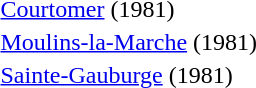<table>
<tr>
<td></td>
<td><a href='#'>Courtomer</a> (1981)</td>
</tr>
<tr>
<td></td>
<td><a href='#'>Moulins-la-Marche</a> (1981)</td>
</tr>
<tr>
<td></td>
<td><a href='#'>Sainte-Gauburge</a> (1981)</td>
</tr>
</table>
